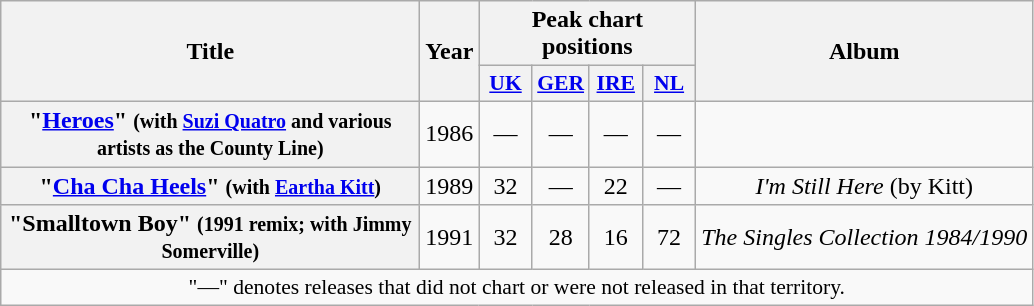<table class="wikitable plainrowheaders" style="text-align:center;">
<tr>
<th rowspan="2" scope="col" style="width:17em;">Title</th>
<th rowspan="2" scope="col" style="width:2em;">Year</th>
<th colspan="4">Peak chart positions</th>
<th rowspan="2">Album</th>
</tr>
<tr>
<th scope="col" style="width:2em;font-size:90%;"><a href='#'>UK</a><br></th>
<th scope="col" style="width:2em;font-size:90%;"><a href='#'>GER</a><br></th>
<th scope="col" style="width:2em;font-size:90%;"><a href='#'>IRE</a><br></th>
<th scope="col" style="width:2em;font-size:90%;"><a href='#'>NL</a><br></th>
</tr>
<tr>
<th scope="row">"<a href='#'>Heroes</a>" <small>(with <a href='#'>Suzi Quatro</a> and various artists as the County Line)</small></th>
<td>1986</td>
<td>—</td>
<td>—</td>
<td>—</td>
<td>—</td>
<td></td>
</tr>
<tr>
<th scope="row">"<a href='#'>Cha Cha Heels</a>" <small>(with <a href='#'>Eartha Kitt</a>)</small></th>
<td>1989</td>
<td>32</td>
<td>—</td>
<td>22</td>
<td>—</td>
<td><em>I'm Still Here</em> (by Kitt)</td>
</tr>
<tr>
<th scope="row">"Smalltown Boy" <small>(1991 remix; with Jimmy Somerville)</small></th>
<td>1991</td>
<td>32</td>
<td>28</td>
<td>16</td>
<td>72</td>
<td><em>The Singles Collection 1984/1990</em></td>
</tr>
<tr>
<td colspan="7" style="font-size:90%">"—" denotes releases that did not chart or were not released in that territory.</td>
</tr>
</table>
